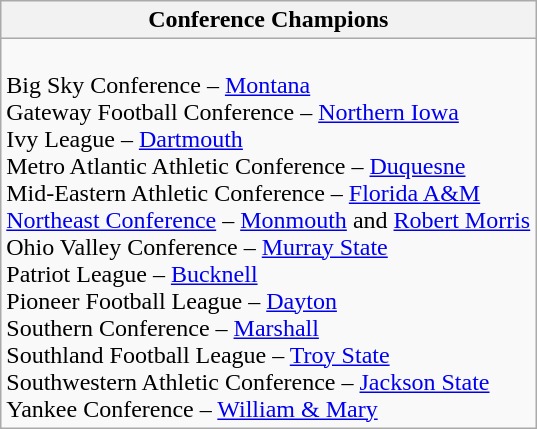<table class="wikitable">
<tr>
<th>Conference Champions</th>
</tr>
<tr>
<td><br>Big Sky Conference – <a href='#'>Montana</a><br>
Gateway Football Conference – <a href='#'>Northern Iowa</a><br>
Ivy League – <a href='#'>Dartmouth</a><br>
Metro Atlantic Athletic Conference – <a href='#'>Duquesne</a><br>
Mid-Eastern Athletic Conference – <a href='#'>Florida A&M</a><br>
<a href='#'>Northeast Conference</a> – <a href='#'>Monmouth</a> and <a href='#'>Robert Morris</a><br>
Ohio Valley Conference – <a href='#'>Murray State</a><br>
Patriot League – <a href='#'>Bucknell</a><br>
Pioneer Football League – <a href='#'>Dayton</a><br>
Southern Conference – <a href='#'>Marshall</a><br>
Southland Football League – <a href='#'>Troy State</a><br>
Southwestern Athletic Conference – <a href='#'>Jackson State</a><br>
Yankee Conference – <a href='#'>William & Mary</a></td>
</tr>
</table>
